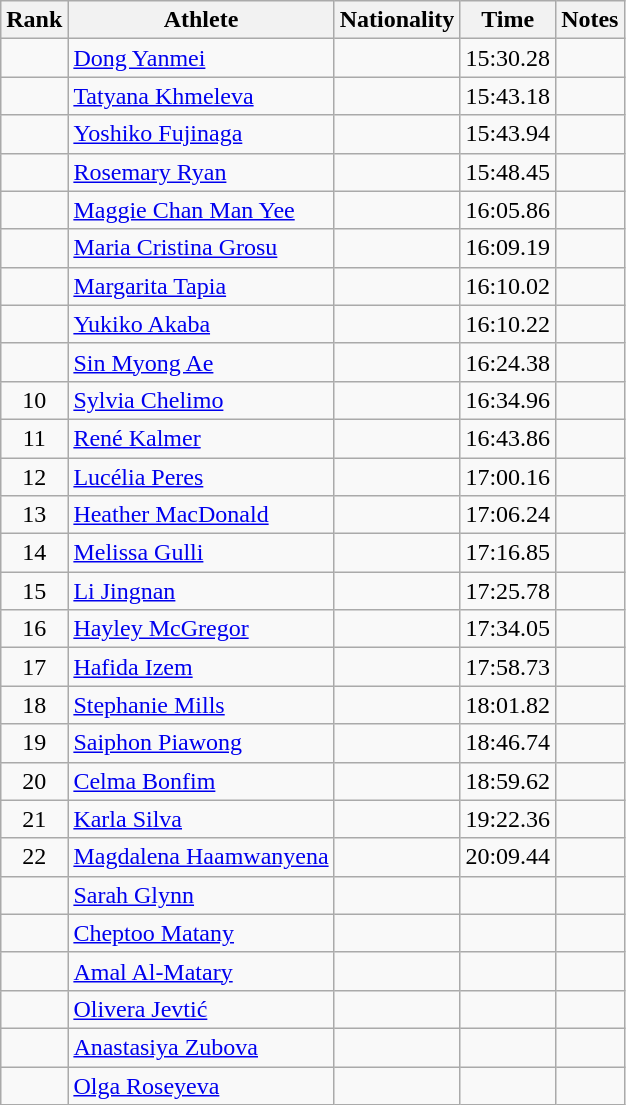<table class="wikitable sortable" style="text-align:center">
<tr>
<th>Rank</th>
<th>Athlete</th>
<th>Nationality</th>
<th>Time</th>
<th>Notes</th>
</tr>
<tr>
<td></td>
<td align=left><a href='#'>Dong Yanmei</a></td>
<td align=left></td>
<td>15:30.28</td>
<td></td>
</tr>
<tr>
<td></td>
<td align=left><a href='#'>Tatyana Khmeleva</a></td>
<td align=left></td>
<td>15:43.18</td>
<td></td>
</tr>
<tr>
<td></td>
<td align=left><a href='#'>Yoshiko Fujinaga</a></td>
<td align=left></td>
<td>15:43.94</td>
<td></td>
</tr>
<tr>
<td></td>
<td align=left><a href='#'>Rosemary Ryan</a></td>
<td align=left></td>
<td>15:48.45</td>
<td></td>
</tr>
<tr>
<td></td>
<td align=left><a href='#'>Maggie Chan Man Yee</a></td>
<td align=left></td>
<td>16:05.86</td>
<td></td>
</tr>
<tr>
<td></td>
<td align=left><a href='#'>Maria Cristina Grosu</a></td>
<td align=left></td>
<td>16:09.19</td>
<td></td>
</tr>
<tr>
<td></td>
<td align=left><a href='#'>Margarita Tapia</a></td>
<td align=left></td>
<td>16:10.02</td>
<td></td>
</tr>
<tr>
<td></td>
<td align=left><a href='#'>Yukiko Akaba</a></td>
<td align=left></td>
<td>16:10.22</td>
<td></td>
</tr>
<tr>
<td></td>
<td align=left><a href='#'>Sin Myong Ae</a></td>
<td align=left></td>
<td>16:24.38</td>
<td></td>
</tr>
<tr>
<td>10</td>
<td align=left><a href='#'>Sylvia Chelimo</a></td>
<td align=left></td>
<td>16:34.96</td>
<td></td>
</tr>
<tr>
<td>11</td>
<td align=left><a href='#'>René Kalmer</a></td>
<td align=left></td>
<td>16:43.86</td>
<td></td>
</tr>
<tr>
<td>12</td>
<td align=left><a href='#'>Lucélia Peres</a></td>
<td align=left></td>
<td>17:00.16</td>
<td></td>
</tr>
<tr>
<td>13</td>
<td align=left><a href='#'>Heather MacDonald</a></td>
<td align=left></td>
<td>17:06.24</td>
<td></td>
</tr>
<tr>
<td>14</td>
<td align=left><a href='#'>Melissa Gulli</a></td>
<td align=left></td>
<td>17:16.85</td>
<td></td>
</tr>
<tr>
<td>15</td>
<td align=left><a href='#'>Li Jingnan</a></td>
<td align=left></td>
<td>17:25.78</td>
<td></td>
</tr>
<tr>
<td>16</td>
<td align=left><a href='#'>Hayley McGregor</a></td>
<td align=left></td>
<td>17:34.05</td>
<td></td>
</tr>
<tr>
<td>17</td>
<td align=left><a href='#'>Hafida Izem</a></td>
<td align=left></td>
<td>17:58.73</td>
<td></td>
</tr>
<tr>
<td>18</td>
<td align=left><a href='#'>Stephanie Mills</a></td>
<td align=left></td>
<td>18:01.82</td>
<td></td>
</tr>
<tr>
<td>19</td>
<td align=left><a href='#'>Saiphon Piawong</a></td>
<td align=left></td>
<td>18:46.74</td>
<td></td>
</tr>
<tr>
<td>20</td>
<td align=left><a href='#'>Celma Bonfim</a></td>
<td align=left></td>
<td>18:59.62</td>
<td></td>
</tr>
<tr>
<td>21</td>
<td align=left><a href='#'>Karla Silva</a></td>
<td align=left></td>
<td>19:22.36</td>
<td></td>
</tr>
<tr>
<td>22</td>
<td align=left><a href='#'>Magdalena Haamwanyena</a></td>
<td align=left></td>
<td>20:09.44</td>
<td></td>
</tr>
<tr>
<td></td>
<td align=left><a href='#'>Sarah Glynn</a></td>
<td align=left></td>
<td></td>
<td></td>
</tr>
<tr>
<td></td>
<td align=left><a href='#'>Cheptoo Matany</a></td>
<td align=left></td>
<td></td>
<td></td>
</tr>
<tr>
<td></td>
<td align=left><a href='#'>Amal Al-Matary</a></td>
<td align=left></td>
<td></td>
<td></td>
</tr>
<tr>
<td></td>
<td align=left><a href='#'>Olivera Jevtić</a></td>
<td align=left></td>
<td></td>
<td></td>
</tr>
<tr>
<td></td>
<td align=left><a href='#'>Anastasiya Zubova</a></td>
<td align=left></td>
<td></td>
<td></td>
</tr>
<tr>
<td></td>
<td align=left><a href='#'>Olga Roseyeva</a></td>
<td align=left></td>
<td></td>
<td></td>
</tr>
</table>
